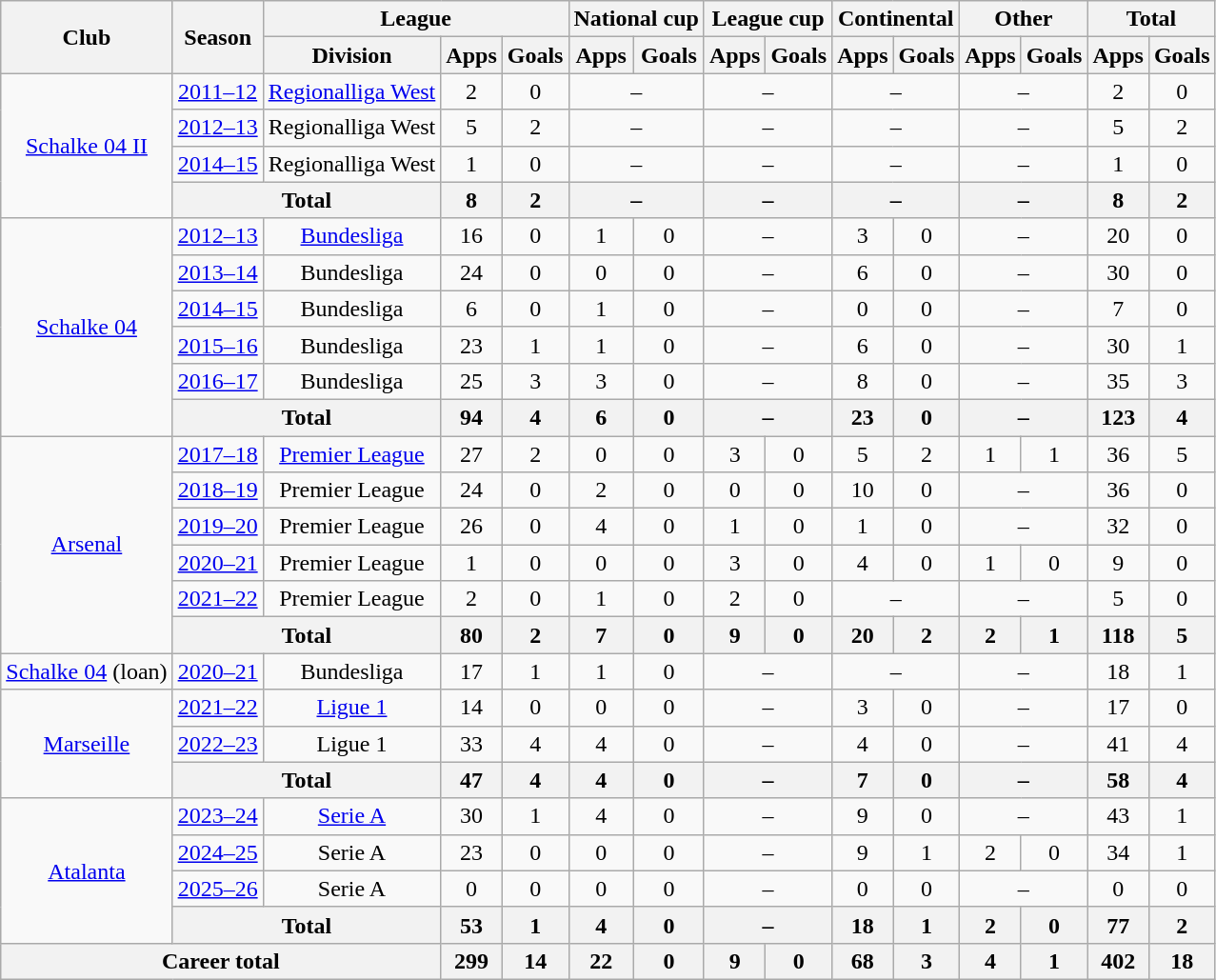<table class="wikitable" style="text-align:center">
<tr>
<th rowspan=2>Club</th>
<th rowspan=2>Season</th>
<th colspan=3>League</th>
<th colspan=2>National cup</th>
<th colspan=2>League cup</th>
<th colspan=2>Continental</th>
<th colspan=2>Other</th>
<th colspan=2>Total</th>
</tr>
<tr>
<th>Division</th>
<th>Apps</th>
<th>Goals</th>
<th>Apps</th>
<th>Goals</th>
<th>Apps</th>
<th>Goals</th>
<th>Apps</th>
<th>Goals</th>
<th>Apps</th>
<th>Goals</th>
<th>Apps</th>
<th>Goals</th>
</tr>
<tr>
<td rowspan=4><a href='#'>Schalke 04 II</a></td>
<td><a href='#'>2011–12</a></td>
<td><a href='#'>Regionalliga West</a></td>
<td>2</td>
<td>0</td>
<td colspan=2>–</td>
<td colspan=2>–</td>
<td colspan=2>–</td>
<td colspan=2>–</td>
<td>2</td>
<td>0</td>
</tr>
<tr>
<td><a href='#'>2012–13</a></td>
<td>Regionalliga West</td>
<td>5</td>
<td>2</td>
<td colspan=2>–</td>
<td colspan=2>–</td>
<td colspan=2>–</td>
<td colspan=2>–</td>
<td>5</td>
<td>2</td>
</tr>
<tr>
<td><a href='#'>2014–15</a></td>
<td>Regionalliga West</td>
<td>1</td>
<td>0</td>
<td colspan=2>–</td>
<td colspan=2>–</td>
<td colspan=2>–</td>
<td colspan=2>–</td>
<td>1</td>
<td>0</td>
</tr>
<tr>
<th colspan=2>Total</th>
<th>8</th>
<th>2</th>
<th colspan=2>–</th>
<th colspan=2>–</th>
<th colspan=2>–</th>
<th colspan=2>–</th>
<th>8</th>
<th>2</th>
</tr>
<tr>
<td rowspan=6><a href='#'>Schalke 04</a></td>
<td><a href='#'>2012–13</a></td>
<td><a href='#'>Bundesliga</a></td>
<td>16</td>
<td>0</td>
<td>1</td>
<td>0</td>
<td colspan=2>–</td>
<td>3</td>
<td>0</td>
<td colspan=2>–</td>
<td>20</td>
<td>0</td>
</tr>
<tr>
<td><a href='#'>2013–14</a></td>
<td>Bundesliga</td>
<td>24</td>
<td>0</td>
<td>0</td>
<td>0</td>
<td colspan=2>–</td>
<td>6</td>
<td>0</td>
<td colspan=2>–</td>
<td>30</td>
<td>0</td>
</tr>
<tr>
<td><a href='#'>2014–15</a></td>
<td>Bundesliga</td>
<td>6</td>
<td>0</td>
<td>1</td>
<td>0</td>
<td colspan=2>–</td>
<td>0</td>
<td>0</td>
<td colspan=2>–</td>
<td>7</td>
<td>0</td>
</tr>
<tr>
<td><a href='#'>2015–16</a></td>
<td>Bundesliga</td>
<td>23</td>
<td>1</td>
<td>1</td>
<td>0</td>
<td colspan=2>–</td>
<td>6</td>
<td>0</td>
<td colspan=2>–</td>
<td>30</td>
<td>1</td>
</tr>
<tr>
<td><a href='#'>2016–17</a></td>
<td>Bundesliga</td>
<td>25</td>
<td>3</td>
<td>3</td>
<td>0</td>
<td colspan=2>–</td>
<td>8</td>
<td>0</td>
<td colspan=2>–</td>
<td>35</td>
<td>3</td>
</tr>
<tr>
<th colspan=2>Total</th>
<th>94</th>
<th>4</th>
<th>6</th>
<th>0</th>
<th colspan=2>–</th>
<th>23</th>
<th>0</th>
<th colspan=2>–</th>
<th>123</th>
<th>4</th>
</tr>
<tr>
<td rowspan=6><a href='#'>Arsenal</a></td>
<td><a href='#'>2017–18</a></td>
<td><a href='#'>Premier League</a></td>
<td>27</td>
<td>2</td>
<td>0</td>
<td>0</td>
<td>3</td>
<td>0</td>
<td>5</td>
<td>2</td>
<td>1</td>
<td>1</td>
<td>36</td>
<td>5</td>
</tr>
<tr>
<td><a href='#'>2018–19</a></td>
<td>Premier League</td>
<td>24</td>
<td>0</td>
<td>2</td>
<td>0</td>
<td>0</td>
<td>0</td>
<td>10</td>
<td>0</td>
<td colspan=2>–</td>
<td>36</td>
<td>0</td>
</tr>
<tr>
<td><a href='#'>2019–20</a></td>
<td>Premier League</td>
<td>26</td>
<td>0</td>
<td>4</td>
<td>0</td>
<td>1</td>
<td>0</td>
<td>1</td>
<td>0</td>
<td colspan=2>–</td>
<td>32</td>
<td>0</td>
</tr>
<tr>
<td><a href='#'>2020–21</a></td>
<td>Premier League</td>
<td>1</td>
<td>0</td>
<td>0</td>
<td>0</td>
<td>3</td>
<td>0</td>
<td>4</td>
<td>0</td>
<td>1</td>
<td>0</td>
<td>9</td>
<td>0</td>
</tr>
<tr>
<td><a href='#'>2021–22</a></td>
<td>Premier League</td>
<td>2</td>
<td>0</td>
<td>1</td>
<td>0</td>
<td>2</td>
<td>0</td>
<td colspan=2>–</td>
<td colspan=2>–</td>
<td>5</td>
<td>0</td>
</tr>
<tr>
<th colspan=2>Total</th>
<th>80</th>
<th>2</th>
<th>7</th>
<th>0</th>
<th>9</th>
<th>0</th>
<th>20</th>
<th>2</th>
<th>2</th>
<th>1</th>
<th>118</th>
<th>5</th>
</tr>
<tr>
<td><a href='#'>Schalke 04</a> (loan)</td>
<td><a href='#'>2020–21</a></td>
<td>Bundesliga</td>
<td>17</td>
<td>1</td>
<td>1</td>
<td>0</td>
<td colspan=2>–</td>
<td colspan=2>–</td>
<td colspan=2>–</td>
<td>18</td>
<td>1</td>
</tr>
<tr>
<td rowspan=3><a href='#'>Marseille</a></td>
<td><a href='#'>2021–22</a></td>
<td><a href='#'>Ligue 1</a></td>
<td>14</td>
<td>0</td>
<td>0</td>
<td>0</td>
<td colspan=2>–</td>
<td>3</td>
<td>0</td>
<td colspan=2>–</td>
<td>17</td>
<td>0</td>
</tr>
<tr>
<td><a href='#'>2022–23</a></td>
<td>Ligue 1</td>
<td>33</td>
<td>4</td>
<td>4</td>
<td>0</td>
<td colspan=2>–</td>
<td>4</td>
<td>0</td>
<td colspan=2>–</td>
<td>41</td>
<td>4</td>
</tr>
<tr>
<th colspan=2>Total</th>
<th>47</th>
<th>4</th>
<th>4</th>
<th>0</th>
<th colspan=2>–</th>
<th>7</th>
<th>0</th>
<th colspan=2>–</th>
<th>58</th>
<th>4</th>
</tr>
<tr>
<td rowspan=4><a href='#'>Atalanta</a></td>
<td><a href='#'>2023–24</a></td>
<td><a href='#'>Serie A</a></td>
<td>30</td>
<td>1</td>
<td>4</td>
<td>0</td>
<td colspan=2>–</td>
<td>9</td>
<td>0</td>
<td colspan=2>–</td>
<td>43</td>
<td>1</td>
</tr>
<tr>
<td><a href='#'>2024–25</a></td>
<td>Serie A</td>
<td>23</td>
<td>0</td>
<td>0</td>
<td>0</td>
<td colspan=2>–</td>
<td>9</td>
<td>1</td>
<td>2</td>
<td>0</td>
<td>34</td>
<td>1</td>
</tr>
<tr>
<td><a href='#'>2025–26</a></td>
<td>Serie A</td>
<td>0</td>
<td>0</td>
<td>0</td>
<td>0</td>
<td colspan=2>–</td>
<td>0</td>
<td>0</td>
<td colspan=2>–</td>
<td>0</td>
<td>0</td>
</tr>
<tr>
<th colspan=2>Total</th>
<th>53</th>
<th>1</th>
<th>4</th>
<th>0</th>
<th colspan=2>–</th>
<th>18</th>
<th>1</th>
<th>2</th>
<th>0</th>
<th>77</th>
<th>2</th>
</tr>
<tr>
<th colspan=3>Career total</th>
<th>299</th>
<th>14</th>
<th>22</th>
<th>0</th>
<th>9</th>
<th>0</th>
<th>68</th>
<th>3</th>
<th>4</th>
<th>1</th>
<th>402</th>
<th>18</th>
</tr>
</table>
